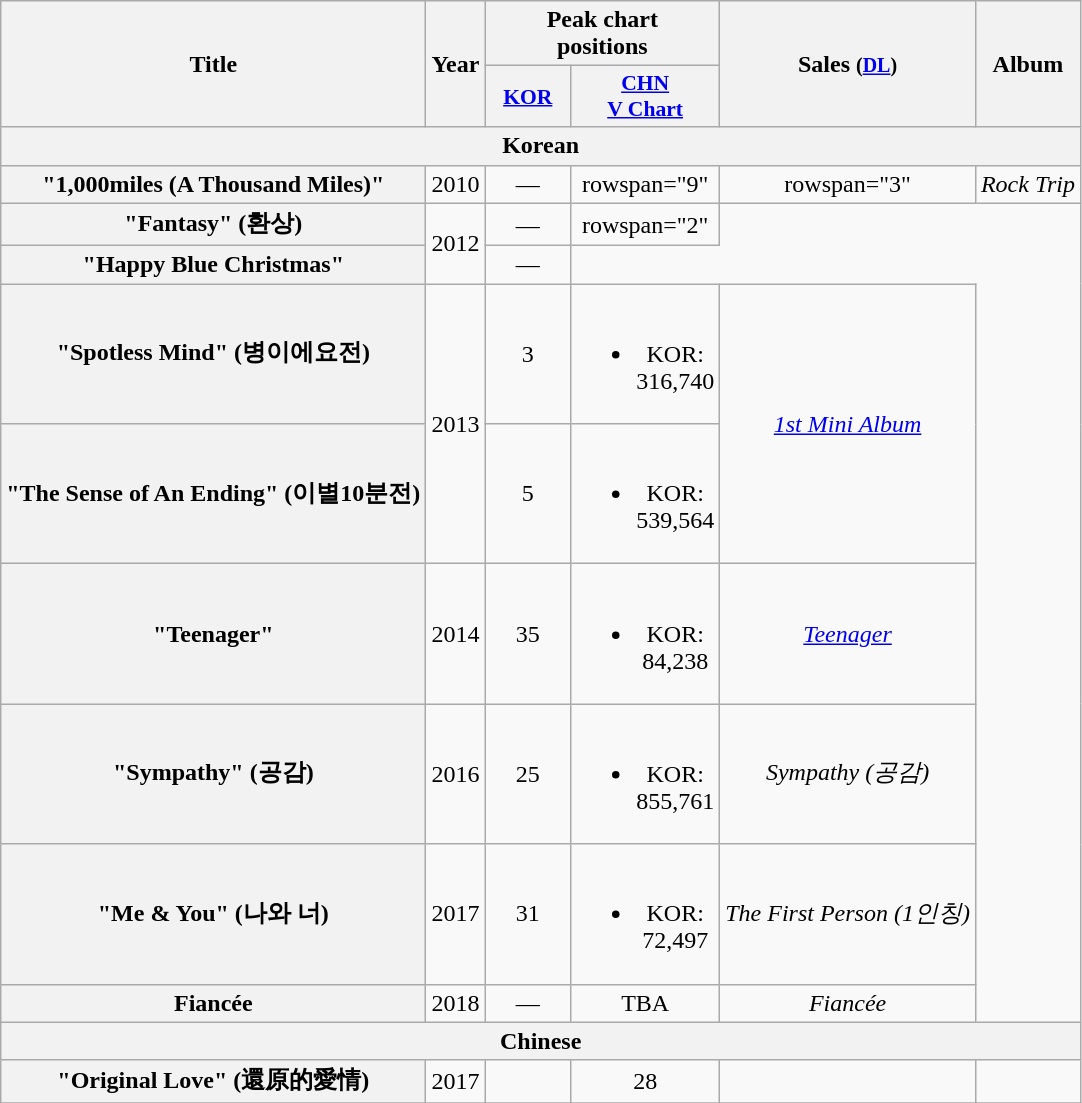<table class="wikitable plainrowheaders" style="text-align:center;">
<tr>
<th scope="col" rowspan="2">Title</th>
<th scope="col" rowspan="2">Year</th>
<th scope="col" colspan="2">Peak chart <br> positions</th>
<th scope="col" rowspan="2">Sales <small>(<a href='#'>DL</a>)</small></th>
<th scope="col" rowspan="2">Album</th>
</tr>
<tr>
<th scope="col" style="width:3.5em;font-size:90%;"><a href='#'>KOR</a><br></th>
<th scope="col" style="width:3.5em;font-size:90%;"><a href='#'>CHN<br>V Chart</a><br></th>
</tr>
<tr>
<th scope="col" colspan="6">Korean</th>
</tr>
<tr>
<th scope="row">"1,000miles (A Thousand Miles)"</th>
<td>2010</td>
<td>—</td>
<td>rowspan="9" </td>
<td>rowspan="3" </td>
<td><em>Rock Trip</em></td>
</tr>
<tr>
<th scope="row">"Fantasy" (환상)</th>
<td rowspan="2">2012</td>
<td>—</td>
<td>rowspan="2" </td>
</tr>
<tr>
<th scope="row">"Happy Blue Christmas"</th>
<td>—</td>
</tr>
<tr>
<th scope="row">"Spotless Mind" (병이에요전)</th>
<td rowspan="2">2013</td>
<td>3</td>
<td><br><ul><li>KOR: 316,740</li></ul></td>
<td rowspan="2"><em><a href='#'>1st Mini Album</a></em></td>
</tr>
<tr>
<th scope="row">"The Sense of An Ending" (이별10분전)</th>
<td>5</td>
<td><br><ul><li>KOR: 539,564</li></ul></td>
</tr>
<tr>
<th scope="row">"Teenager"</th>
<td>2014</td>
<td>35</td>
<td><br><ul><li>KOR: 84,238</li></ul></td>
<td><em><a href='#'>Teenager</a></em></td>
</tr>
<tr>
<th scope="row">"Sympathy" (공감)<br></th>
<td>2016</td>
<td>25</td>
<td><br><ul><li>KOR: 855,761</li></ul></td>
<td><em>Sympathy (공감)</em></td>
</tr>
<tr>
<th scope="row">"Me & You" (나와 너)<br></th>
<td>2017</td>
<td>31</td>
<td><br><ul><li>KOR: 72,497</li></ul></td>
<td><em>The First Person (1인칭)</em></td>
</tr>
<tr>
<th scope="row">Fiancée<br></th>
<td>2018</td>
<td>—</td>
<td>TBA</td>
<td><em>Fiancée</em></td>
</tr>
<tr>
<th scope="col" colspan="6">Chinese</th>
</tr>
<tr>
<th scope="row">"Original Love" (還原的愛情)</th>
<td>2017</td>
<td></td>
<td>28</td>
<td></td>
<td></td>
</tr>
<tr>
</tr>
</table>
